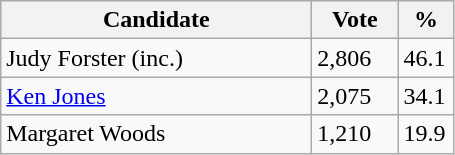<table class="wikitable">
<tr>
<th bgcolor="#DDDDFF" width="200px">Candidate</th>
<th bgcolor="#DDDDFF" width="50px">Vote</th>
<th bgcolor="#DDDDFF" width="30px">%</th>
</tr>
<tr>
<td>Judy Forster (inc.)</td>
<td>2,806</td>
<td>46.1</td>
</tr>
<tr>
<td><a href='#'>Ken Jones</a></td>
<td>2,075</td>
<td>34.1</td>
</tr>
<tr>
<td>Margaret Woods</td>
<td>1,210</td>
<td>19.9</td>
</tr>
</table>
